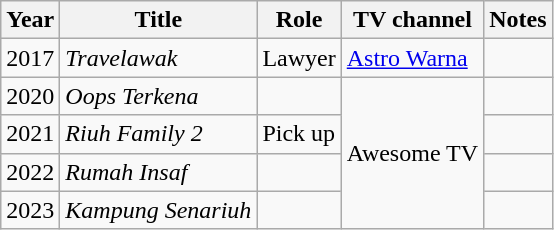<table class="wikitable">
<tr>
<th>Year</th>
<th>Title</th>
<th>Role</th>
<th>TV channel</th>
<th>Notes</th>
</tr>
<tr>
<td>2017</td>
<td><em>Travelawak</em></td>
<td>Lawyer</td>
<td><a href='#'>Astro Warna</a></td>
<td></td>
</tr>
<tr>
<td>2020</td>
<td><em>Oops Terkena</em></td>
<td></td>
<td rowspan="4">Awesome TV</td>
<td></td>
</tr>
<tr>
<td>2021</td>
<td><em>Riuh Family 2</em></td>
<td>Pick up</td>
<td></td>
</tr>
<tr>
<td>2022</td>
<td><em>Rumah Insaf</em></td>
<td></td>
<td></td>
</tr>
<tr>
<td>2023</td>
<td><em>Kampung Senariuh</em></td>
<td></td>
<td></td>
</tr>
</table>
